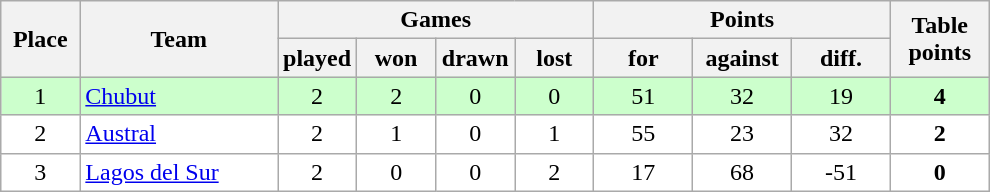<table class="wikitable">
<tr>
<th rowspan=2 width="8%">Place</th>
<th rowspan=2 width="20%">Team</th>
<th colspan=4 width="32%">Games</th>
<th colspan=3 width="30%">Points</th>
<th rowspan=2 width="10%">Table<br>points</th>
</tr>
<tr>
<th width="8%">played</th>
<th width="8%">won</th>
<th width="8%">drawn</th>
<th width="8%">lost</th>
<th width="10%">for</th>
<th width="10%">against</th>
<th width="10%">diff.</th>
</tr>
<tr align=center style="background: #ccffcc;">
<td>1</td>
<td align=left><a href='#'>Chubut</a></td>
<td>2</td>
<td>2</td>
<td>0</td>
<td>0</td>
<td>51</td>
<td>32</td>
<td>19</td>
<td><strong>4</strong></td>
</tr>
<tr align=center style="background: #ffffff;">
<td>2</td>
<td align=left><a href='#'>Austral</a></td>
<td>2</td>
<td>1</td>
<td>0</td>
<td>1</td>
<td>55</td>
<td>23</td>
<td>32</td>
<td><strong>2</strong></td>
</tr>
<tr align=center style="background: #ffffff;">
<td>3</td>
<td align=left><a href='#'>Lagos del Sur</a></td>
<td>2</td>
<td>0</td>
<td>0</td>
<td>2</td>
<td>17</td>
<td>68</td>
<td>-51</td>
<td><strong>0</strong></td>
</tr>
</table>
